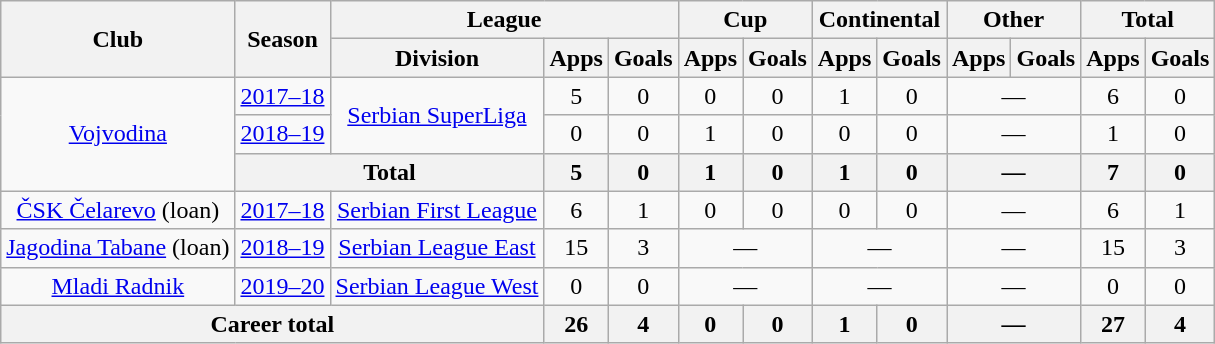<table class="wikitable" style="text-align:center">
<tr>
<th rowspan="2">Club</th>
<th rowspan="2">Season</th>
<th colspan="3">League</th>
<th colspan="2">Cup</th>
<th colspan="2">Continental</th>
<th colspan="2">Other</th>
<th colspan="2">Total</th>
</tr>
<tr>
<th>Division</th>
<th>Apps</th>
<th>Goals</th>
<th>Apps</th>
<th>Goals</th>
<th>Apps</th>
<th>Goals</th>
<th>Apps</th>
<th>Goals</th>
<th>Apps</th>
<th>Goals</th>
</tr>
<tr>
<td rowspan="3"><a href='#'>Vojvodina</a></td>
<td><a href='#'>2017–18</a></td>
<td rowspan="2"><a href='#'>Serbian SuperLiga</a></td>
<td>5</td>
<td>0</td>
<td>0</td>
<td>0</td>
<td>1</td>
<td>0</td>
<td colspan="2">—</td>
<td>6</td>
<td>0</td>
</tr>
<tr>
<td><a href='#'>2018–19</a></td>
<td>0</td>
<td>0</td>
<td>1</td>
<td>0</td>
<td>0</td>
<td>0</td>
<td colspan="2">—</td>
<td>1</td>
<td>0</td>
</tr>
<tr>
<th colspan="2">Total</th>
<th>5</th>
<th>0</th>
<th>1</th>
<th>0</th>
<th>1</th>
<th>0</th>
<th colspan="2">—</th>
<th>7</th>
<th>0</th>
</tr>
<tr>
<td><a href='#'>ČSK Čelarevo</a> (loan)</td>
<td><a href='#'>2017–18</a></td>
<td><a href='#'>Serbian First League</a></td>
<td>6</td>
<td>1</td>
<td>0</td>
<td>0</td>
<td>0</td>
<td>0</td>
<td colspan="2">—</td>
<td>6</td>
<td>1</td>
</tr>
<tr>
<td><a href='#'>Jagodina Tabane</a> (loan)</td>
<td><a href='#'>2018–19</a></td>
<td><a href='#'>Serbian League East</a></td>
<td>15</td>
<td>3</td>
<td colspan="2">—</td>
<td colspan="2">—</td>
<td colspan="2">—</td>
<td>15</td>
<td>3</td>
</tr>
<tr>
<td><a href='#'>Mladi Radnik</a></td>
<td><a href='#'>2019–20</a></td>
<td><a href='#'>Serbian League West</a></td>
<td>0</td>
<td>0</td>
<td colspan="2">—</td>
<td colspan="2">—</td>
<td colspan="2">—</td>
<td>0</td>
<td>0</td>
</tr>
<tr>
<th colspan="3">Career total</th>
<th>26</th>
<th>4</th>
<th>0</th>
<th>0</th>
<th>1</th>
<th>0</th>
<th colspan="2">—</th>
<th>27</th>
<th>4</th>
</tr>
</table>
